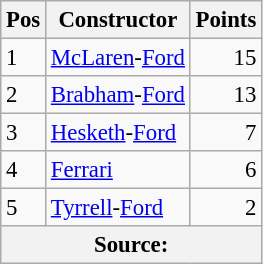<table class="wikitable" style="font-size: 95%;">
<tr>
<th>Pos</th>
<th>Constructor</th>
<th>Points</th>
</tr>
<tr>
<td>1</td>
<td> <a href='#'>McLaren</a>-<a href='#'>Ford</a></td>
<td align="right">15</td>
</tr>
<tr>
<td>2</td>
<td> <a href='#'>Brabham</a>-<a href='#'>Ford</a></td>
<td align="right">13</td>
</tr>
<tr>
<td>3</td>
<td> <a href='#'>Hesketh</a>-<a href='#'>Ford</a></td>
<td align="right">7</td>
</tr>
<tr>
<td>4</td>
<td> <a href='#'>Ferrari</a></td>
<td align="right">6</td>
</tr>
<tr>
<td>5</td>
<td> <a href='#'>Tyrrell</a>-<a href='#'>Ford</a></td>
<td align="right">2</td>
</tr>
<tr>
<th colspan=4>Source:</th>
</tr>
</table>
